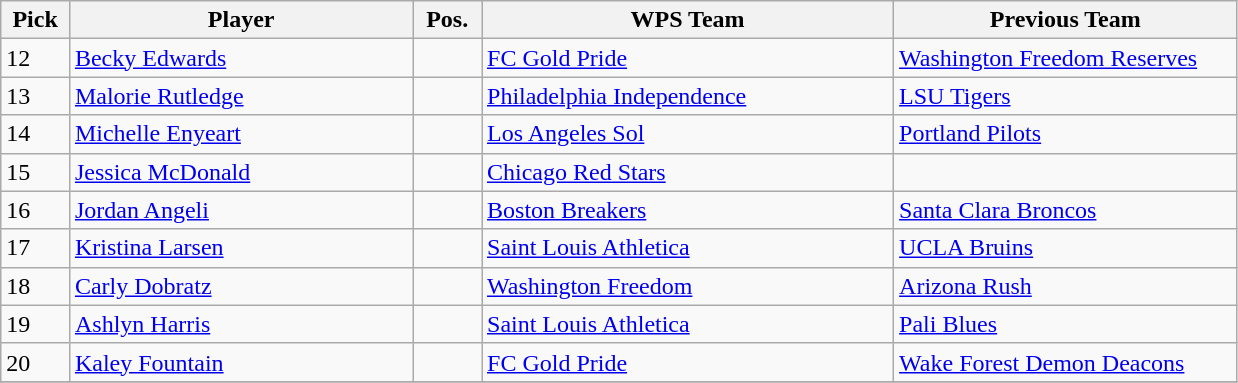<table class="wikitable">
<tr>
<th width="5%">Pick</th>
<th width="25%">Player</th>
<th width="5%">Pos.</th>
<th width="30%">WPS Team</th>
<th width="25%">Previous Team</th>
</tr>
<tr>
<td>12</td>
<td><a href='#'>Becky Edwards</a></td>
<td></td>
<td><a href='#'>FC Gold Pride</a></td>
<td><a href='#'>Washington Freedom Reserves</a></td>
</tr>
<tr>
<td>13</td>
<td><a href='#'>Malorie Rutledge</a></td>
<td></td>
<td><a href='#'>Philadelphia Independence</a></td>
<td><a href='#'>LSU Tigers</a></td>
</tr>
<tr>
<td>14</td>
<td><a href='#'>Michelle Enyeart</a></td>
<td></td>
<td><a href='#'>Los Angeles Sol</a></td>
<td><a href='#'>Portland Pilots</a></td>
</tr>
<tr>
<td>15</td>
<td><a href='#'>Jessica McDonald</a></td>
<td></td>
<td><a href='#'>Chicago Red Stars</a></td>
<td></td>
</tr>
<tr>
<td>16</td>
<td><a href='#'>Jordan Angeli</a></td>
<td></td>
<td><a href='#'>Boston Breakers</a></td>
<td><a href='#'>Santa Clara Broncos</a></td>
</tr>
<tr>
<td>17</td>
<td><a href='#'>Kristina Larsen</a></td>
<td></td>
<td><a href='#'>Saint Louis Athletica</a></td>
<td><a href='#'>UCLA Bruins</a></td>
</tr>
<tr>
<td>18</td>
<td><a href='#'>Carly Dobratz</a></td>
<td></td>
<td><a href='#'>Washington Freedom</a></td>
<td><a href='#'>Arizona Rush</a></td>
</tr>
<tr>
<td>19</td>
<td><a href='#'>Ashlyn Harris</a></td>
<td></td>
<td><a href='#'>Saint Louis Athletica</a></td>
<td><a href='#'>Pali Blues</a></td>
</tr>
<tr>
<td>20</td>
<td><a href='#'>Kaley Fountain</a></td>
<td></td>
<td><a href='#'>FC Gold Pride</a></td>
<td><a href='#'>Wake Forest Demon Deacons</a></td>
</tr>
<tr>
</tr>
</table>
